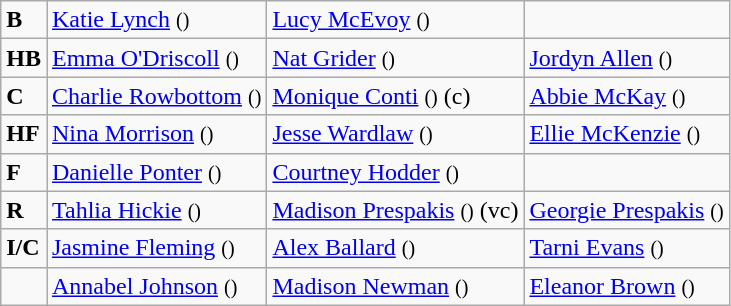<table class="wikitable">
<tr>
<td><strong>B</strong></td>
<td><a href='#'>Katie Lynch</a> <small>()</small></td>
<td><a href='#'>Lucy McEvoy</a> <small>()</small></td>
<td></td>
</tr>
<tr>
<td><strong>HB</strong></td>
<td><a href='#'>Emma O'Driscoll</a> <small>()</small></td>
<td><a href='#'>Nat Grider</a> <small>()</small></td>
<td><a href='#'>Jordyn Allen</a> <small>()</small></td>
</tr>
<tr>
<td><strong>C</strong></td>
<td><a href='#'>Charlie Rowbottom</a> <small>()</small></td>
<td><a href='#'>Monique Conti</a> <small>()</small> (c)</td>
<td><a href='#'>Abbie McKay</a> <small>()</small></td>
</tr>
<tr>
<td><strong>HF</strong></td>
<td><a href='#'>Nina Morrison</a> <small>()</small></td>
<td><a href='#'>Jesse Wardlaw</a> <small>()</small></td>
<td><a href='#'>Ellie McKenzie</a> <small>()</small></td>
</tr>
<tr>
<td><strong>F</strong></td>
<td><a href='#'>Danielle Ponter</a> <small>()</small></td>
<td><a href='#'>Courtney Hodder</a> <small>()</small></td>
<td></td>
</tr>
<tr>
<td><strong>R</strong></td>
<td><a href='#'>Tahlia Hickie</a> <small>()</small></td>
<td><a href='#'>Madison Prespakis</a> <small>()</small> (vc)</td>
<td><a href='#'>Georgie Prespakis</a> <small>()</small></td>
</tr>
<tr>
<td><strong>I/C</strong></td>
<td><a href='#'>Jasmine Fleming</a> <small>()</small></td>
<td><a href='#'>Alex Ballard</a> <small>()</small></td>
<td><a href='#'>Tarni Evans</a> <small>()</small></td>
</tr>
<tr>
<td></td>
<td><a href='#'>Annabel Johnson</a> <small>()</small></td>
<td><a href='#'>Madison Newman</a> <small>()</small></td>
<td><a href='#'>Eleanor Brown</a> <small>()</small></td>
</tr>
</table>
